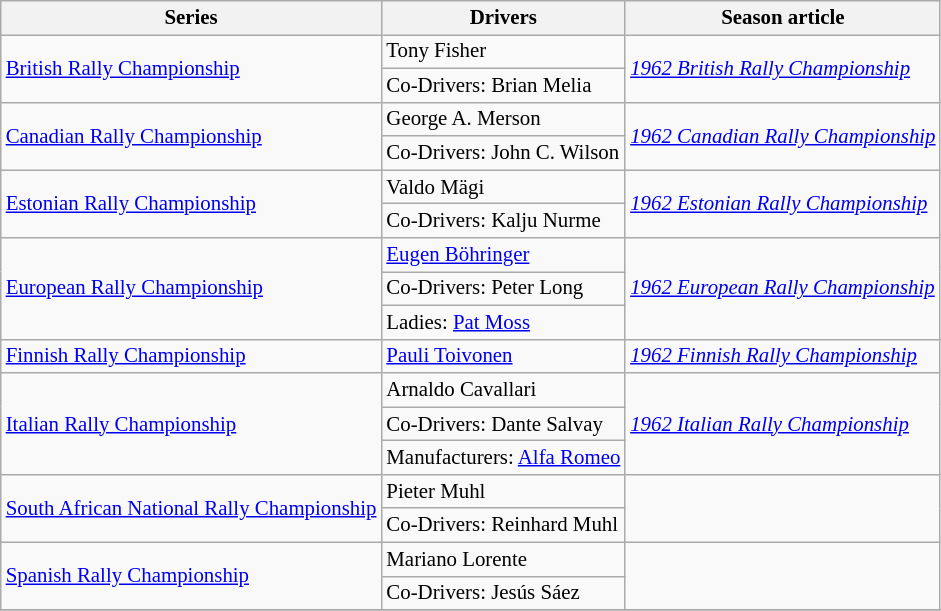<table class="wikitable" style="font-size: 87%;">
<tr>
<th>Series</th>
<th>Drivers</th>
<th>Season article</th>
</tr>
<tr>
<td rowspan=2><a href='#'>British Rally Championship</a></td>
<td> Tony Fisher</td>
<td rowspan=2><em><a href='#'>1962 British Rally Championship</a></em></td>
</tr>
<tr>
<td>Co-Drivers:  Brian Melia</td>
</tr>
<tr>
<td rowspan=2><a href='#'>Canadian Rally Championship</a></td>
<td> George A. Merson</td>
<td rowspan=2><em><a href='#'>1962 Canadian Rally Championship</a></em></td>
</tr>
<tr>
<td>Co-Drivers:  John C. Wilson</td>
</tr>
<tr>
<td rowspan=2><a href='#'>Estonian Rally Championship</a></td>
<td> Valdo Mägi</td>
<td rowspan=2><em><a href='#'>1962 Estonian Rally Championship</a></em></td>
</tr>
<tr>
<td>Co-Drivers:  Kalju Nurme</td>
</tr>
<tr>
<td rowspan=3><a href='#'>European Rally Championship</a></td>
<td> <a href='#'>Eugen Böhringer</a></td>
<td rowspan=3><em><a href='#'>1962 European Rally Championship</a></em></td>
</tr>
<tr>
<td>Co-Drivers:  Peter Long</td>
</tr>
<tr>
<td>Ladies:  <a href='#'>Pat Moss</a></td>
</tr>
<tr>
<td><a href='#'>Finnish Rally Championship</a></td>
<td> <a href='#'>Pauli Toivonen</a></td>
<td><em><a href='#'>1962 Finnish Rally Championship</a></em></td>
</tr>
<tr>
<td rowspan=3><a href='#'>Italian Rally Championship</a></td>
<td> Arnaldo Cavallari</td>
<td rowspan=3><em><a href='#'>1962 Italian Rally Championship</a></em></td>
</tr>
<tr>
<td>Co-Drivers:  Dante Salvay</td>
</tr>
<tr>
<td>Manufacturers:  <a href='#'>Alfa Romeo</a></td>
</tr>
<tr>
<td rowspan=2><a href='#'>South African National Rally Championship</a></td>
<td> Pieter Muhl</td>
<td rowspan=2></td>
</tr>
<tr>
<td>Co-Drivers:  Reinhard Muhl</td>
</tr>
<tr>
<td rowspan=2><a href='#'>Spanish Rally Championship</a></td>
<td> Mariano Lorente</td>
<td rowspan=2></td>
</tr>
<tr>
<td>Co-Drivers:  Jesús Sáez</td>
</tr>
<tr>
</tr>
</table>
